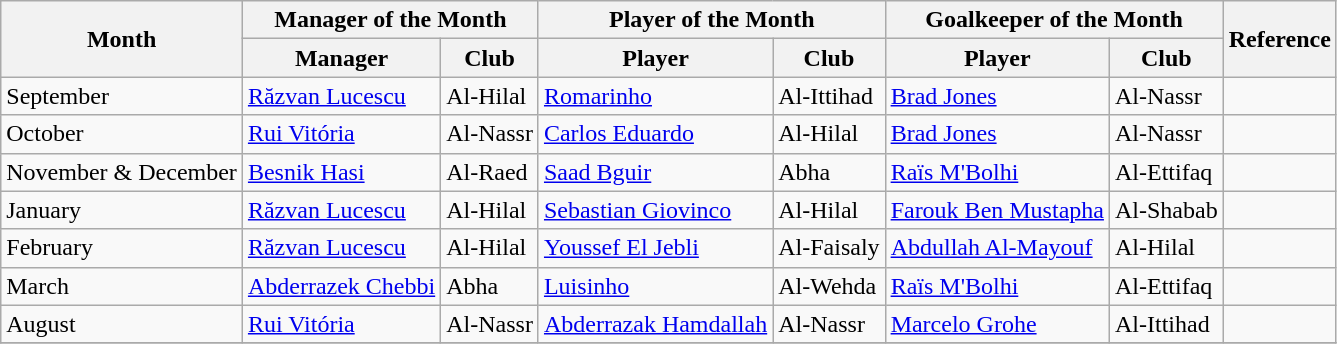<table class="wikitable">
<tr>
<th rowspan="2">Month</th>
<th colspan="2">Manager of the Month</th>
<th colspan="2">Player of the Month</th>
<th colspan="2">Goalkeeper of the Month</th>
<th rowspan="2">Reference</th>
</tr>
<tr>
<th>Manager</th>
<th>Club</th>
<th>Player</th>
<th>Club</th>
<th>Player</th>
<th>Club</th>
</tr>
<tr>
<td>September</td>
<td> <a href='#'>Răzvan Lucescu</a></td>
<td>Al-Hilal</td>
<td> <a href='#'>Romarinho</a></td>
<td>Al-Ittihad</td>
<td> <a href='#'>Brad Jones</a></td>
<td>Al-Nassr</td>
<td align=center></td>
</tr>
<tr>
<td>October</td>
<td> <a href='#'>Rui Vitória</a></td>
<td>Al-Nassr</td>
<td> <a href='#'>Carlos Eduardo</a></td>
<td>Al-Hilal</td>
<td> <a href='#'>Brad Jones</a></td>
<td>Al-Nassr</td>
<td align=center></td>
</tr>
<tr>
<td>November & December</td>
<td> <a href='#'>Besnik Hasi</a></td>
<td>Al-Raed</td>
<td> <a href='#'>Saad Bguir</a></td>
<td>Abha</td>
<td> <a href='#'>Raïs M'Bolhi</a></td>
<td>Al-Ettifaq</td>
<td align=center></td>
</tr>
<tr>
<td>January</td>
<td> <a href='#'>Răzvan Lucescu</a></td>
<td>Al-Hilal</td>
<td> <a href='#'>Sebastian Giovinco</a></td>
<td>Al-Hilal</td>
<td> <a href='#'>Farouk Ben Mustapha</a></td>
<td>Al-Shabab</td>
<td align=center></td>
</tr>
<tr>
<td>February</td>
<td> <a href='#'>Răzvan Lucescu</a></td>
<td>Al-Hilal</td>
<td> <a href='#'>Youssef El Jebli</a></td>
<td>Al-Faisaly</td>
<td> <a href='#'>Abdullah Al-Mayouf</a></td>
<td>Al-Hilal</td>
<td align=center></td>
</tr>
<tr>
<td>March</td>
<td> <a href='#'>Abderrazek Chebbi</a></td>
<td>Abha</td>
<td> <a href='#'>Luisinho</a></td>
<td>Al-Wehda</td>
<td> <a href='#'>Raïs M'Bolhi</a></td>
<td>Al-Ettifaq</td>
<td align=center></td>
</tr>
<tr>
<td>August</td>
<td> <a href='#'>Rui Vitória</a></td>
<td>Al-Nassr</td>
<td> <a href='#'>Abderrazak Hamdallah</a></td>
<td>Al-Nassr</td>
<td> <a href='#'>Marcelo Grohe</a></td>
<td>Al-Ittihad</td>
<td align=center></td>
</tr>
<tr>
</tr>
</table>
